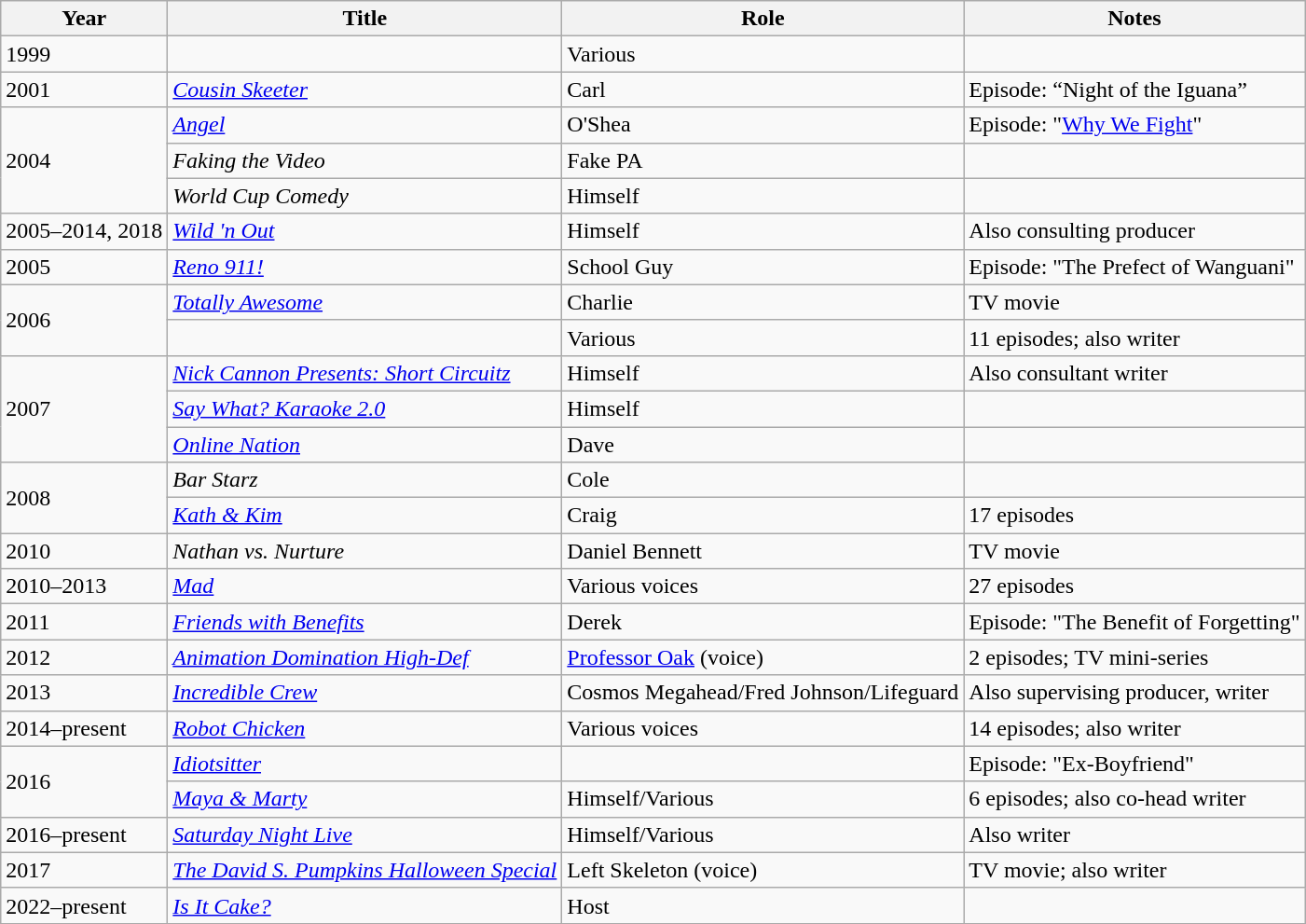<table class="wikitable sortable">
<tr>
<th>Year</th>
<th>Title</th>
<th>Role</th>
<th class="unsortable">Notes</th>
</tr>
<tr>
<td>1999</td>
<td><em></em></td>
<td>Various</td>
<td></td>
</tr>
<tr>
<td>2001</td>
<td><em><a href='#'>Cousin Skeeter</a></em></td>
<td>Carl</td>
<td>Episode: “Night of the Iguana”</td>
</tr>
<tr>
<td rowspan="3">2004</td>
<td><em><a href='#'>Angel</a></em></td>
<td>O'Shea</td>
<td>Episode: "<a href='#'>Why We Fight</a>"</td>
</tr>
<tr>
<td><em>Faking the Video</em></td>
<td>Fake PA</td>
<td></td>
</tr>
<tr>
<td><em>World Cup Comedy</em></td>
<td>Himself</td>
<td></td>
</tr>
<tr>
<td>2005–2014, 2018</td>
<td><em><a href='#'>Wild 'n Out</a></em></td>
<td>Himself</td>
<td>Also consulting producer</td>
</tr>
<tr>
<td>2005</td>
<td><em><a href='#'>Reno 911!</a></em></td>
<td>School Guy</td>
<td>Episode: "The Prefect of Wanguani"</td>
</tr>
<tr>
<td rowspan="2">2006</td>
<td><em><a href='#'>Totally Awesome</a></em></td>
<td>Charlie</td>
<td>TV movie</td>
</tr>
<tr>
<td><em></em></td>
<td>Various</td>
<td>11 episodes; also writer</td>
</tr>
<tr>
<td rowspan="3">2007</td>
<td><em><a href='#'>Nick Cannon Presents: Short Circuitz</a></em></td>
<td>Himself</td>
<td>Also consultant writer</td>
</tr>
<tr>
<td><em><a href='#'>Say What? Karaoke 2.0</a></em></td>
<td>Himself</td>
<td></td>
</tr>
<tr>
<td><em><a href='#'>Online Nation</a></em></td>
<td>Dave</td>
<td></td>
</tr>
<tr>
<td rowspan="2">2008</td>
<td><em>Bar Starz</em></td>
<td>Cole</td>
<td></td>
</tr>
<tr>
<td><em><a href='#'>Kath & Kim</a></em></td>
<td>Craig</td>
<td>17 episodes</td>
</tr>
<tr>
<td>2010</td>
<td><em>Nathan vs. Nurture</em></td>
<td>Daniel Bennett</td>
<td>TV movie</td>
</tr>
<tr>
<td>2010–2013</td>
<td><em><a href='#'>Mad</a></em></td>
<td>Various voices</td>
<td>27 episodes</td>
</tr>
<tr>
<td>2011</td>
<td><em><a href='#'>Friends with Benefits</a></em></td>
<td>Derek</td>
<td>Episode: "The Benefit of Forgetting"</td>
</tr>
<tr>
<td>2012</td>
<td><em><a href='#'>Animation Domination High-Def</a></em></td>
<td><a href='#'>Professor Oak</a> (voice)</td>
<td>2 episodes; TV mini-series</td>
</tr>
<tr>
<td>2013</td>
<td><em><a href='#'>Incredible Crew</a></em></td>
<td>Cosmos Megahead/Fred Johnson/Lifeguard</td>
<td>Also supervising producer, writer</td>
</tr>
<tr>
<td>2014–present</td>
<td><em><a href='#'>Robot Chicken</a></em></td>
<td>Various voices</td>
<td>14 episodes; also writer</td>
</tr>
<tr>
<td rowspan="2">2016</td>
<td><em><a href='#'>Idiotsitter</a></em></td>
<td></td>
<td>Episode: "Ex-Boyfriend"</td>
</tr>
<tr>
<td><em><a href='#'>Maya & Marty</a></em></td>
<td>Himself/Various</td>
<td>6 episodes; also co-head writer</td>
</tr>
<tr>
<td>2016–present</td>
<td><em><a href='#'>Saturday Night Live</a></em></td>
<td>Himself/Various</td>
<td>Also writer</td>
</tr>
<tr>
<td>2017</td>
<td><em><a href='#'>The David S. Pumpkins Halloween Special</a></em></td>
<td>Left Skeleton (voice)</td>
<td>TV movie; also writer</td>
</tr>
<tr>
<td>2022–present</td>
<td><em><a href='#'>Is It Cake?</a></em></td>
<td>Host</td>
<td></td>
</tr>
</table>
